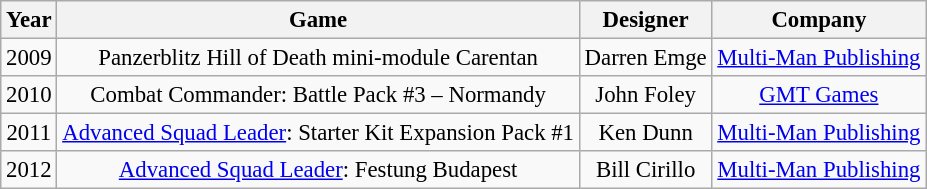<table class="wikitable" style="font-size: 95%">
<tr>
<th>Year</th>
<th>Game</th>
<th>Designer</th>
<th>Company</th>
</tr>
<tr align="center">
<td>2009</td>
<td>Panzerblitz Hill of Death mini-module Carentan</td>
<td>Darren Emge</td>
<td><a href='#'>Multi-Man Publishing</a></td>
</tr>
<tr align="center">
<td>2010</td>
<td>Combat Commander: Battle Pack #3 – Normandy</td>
<td>John Foley</td>
<td><a href='#'>GMT Games</a></td>
</tr>
<tr align="center">
<td>2011</td>
<td><a href='#'>Advanced Squad Leader</a>: Starter Kit Expansion Pack #1</td>
<td>Ken Dunn</td>
<td><a href='#'>Multi-Man Publishing</a></td>
</tr>
<tr align="center">
<td>2012</td>
<td><a href='#'>Advanced Squad Leader</a>: Festung Budapest</td>
<td>Bill Cirillo</td>
<td><a href='#'>Multi-Man Publishing</a></td>
</tr>
</table>
